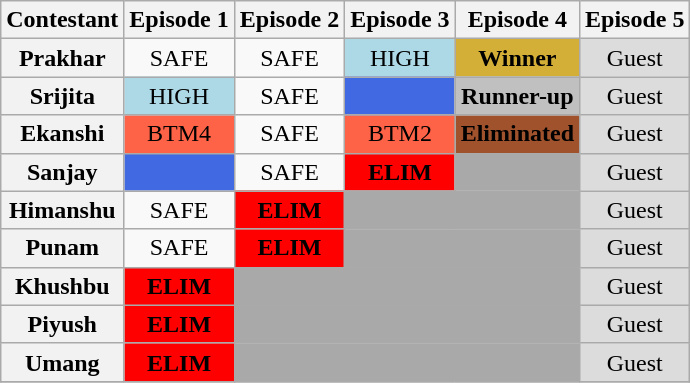<table class="wikitable" style="font-size:100%; text-align: center;">
<tr>
<th>Contestant</th>
<th>Episode 1</th>
<th>Episode 2</th>
<th>Episode 3</th>
<th>Episode 4</th>
<th>Episode 5</th>
</tr>
<tr>
<th>Prakhar</th>
<td>SAFE</td>
<td>SAFE</td>
<td bgcolor="lightblue">HIGH</td>
<td bgcolor="#D4AF37"><strong>Winner</strong></td>
<td bgcolor="gainsboro">Guest</td>
</tr>
<tr>
<th>Srijita</th>
<td bgcolor="lightblue">HIGH</td>
<td>SAFE</td>
<td bgcolor="royalblue"></td>
<td bgcolor="silver"><strong>Runner-up</strong></td>
<td bgcolor="gainsboro">Guest</td>
</tr>
<tr>
<th>Ekanshi</th>
<td bgcolor="tomato">BTM4</td>
<td>SAFE</td>
<td bgcolor="tomato">BTM2</td>
<td bgcolor="sienna"><strong>Eliminated</strong></td>
<td bgcolor="gainsboro">Guest</td>
</tr>
<tr>
<th>Sanjay</th>
<td bgcolor="royalblue"></td>
<td>SAFE</td>
<td bgcolor="red"><strong>ELIM</strong></td>
<td bgcolor="darkgray"></td>
<td bgcolor="gainsboro">Guest</td>
</tr>
<tr>
<th>Himanshu</th>
<td>SAFE</td>
<td bgcolor="red"><strong>ELIM</strong></td>
<td colspan="2" bgcolor="darkgray"></td>
<td bgcolor="gainsboro">Guest</td>
</tr>
<tr>
<th>Punam</th>
<td>SAFE</td>
<td bgcolor="red"><strong>ELIM</strong></td>
<td colspan="2" bgcolor="darkgray"></td>
<td bgcolor="gainsboro">Guest</td>
</tr>
<tr>
<th>Khushbu</th>
<td bgcolor="red"><strong>ELIM</strong></td>
<td colspan="3" bgcolor="darkgray"></td>
<td bgcolor="gainsboro">Guest</td>
</tr>
<tr>
<th>Piyush</th>
<td bgcolor="red"><strong>ELIM</strong></td>
<td colspan="3" bgcolor="darkgray"></td>
<td bgcolor="gainsboro">Guest</td>
</tr>
<tr>
<th>Umang</th>
<td bgcolor="red"><strong>ELIM</strong></td>
<td colspan="3" bgcolor="darkgray"></td>
<td bgcolor="gainsboro">Guest</td>
</tr>
<tr>
</tr>
</table>
